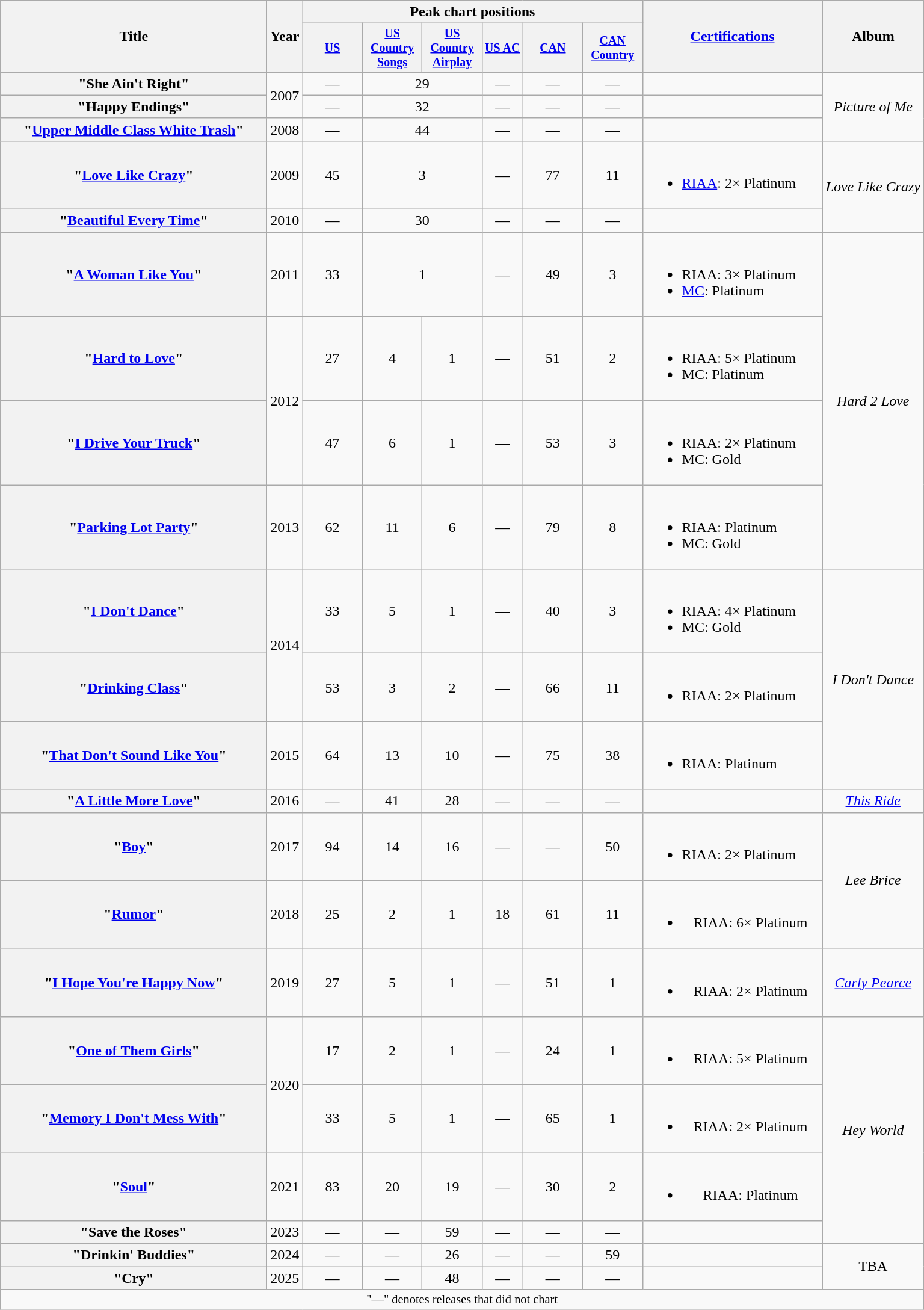<table class="wikitable plainrowheaders" style="text-align:center;" border="1">
<tr>
<th scope="col" rowspan="2" style="width:18em;">Title</th>
<th scope="col" rowspan="2">Year</th>
<th scope="col" colspan="6">Peak chart positions</th>
<th scope="col" rowspan="2" style="width:12em;"><a href='#'>Certifications</a></th>
<th scope="col" rowspan="2">Album</th>
</tr>
<tr style="font-size:smaller;">
<th style="width:4.5em;"><a href='#'>US</a><br></th>
<th style="width:4.5em;"><a href='#'>US Country Songs</a><br></th>
<th style="width:4.5em;"><a href='#'>US Country Airplay</a><br></th>
<th style="width=4.5em;"><a href='#'>US AC</a><br></th>
<th style="width:4.5em;"><a href='#'>CAN</a><br></th>
<th style="width:4.5em;"><a href='#'>CAN Country</a><br></th>
</tr>
<tr>
<th scope="row">"She Ain't Right"</th>
<td rowspan="2">2007</td>
<td>—</td>
<td colspan="2">29</td>
<td>—</td>
<td>—</td>
<td>—</td>
<td></td>
<td rowspan="3"><em>Picture of Me</em></td>
</tr>
<tr>
<th scope="row">"Happy Endings"</th>
<td>—</td>
<td colspan="2">32</td>
<td>—</td>
<td>—</td>
<td>—</td>
<td></td>
</tr>
<tr>
<th scope="row">"<a href='#'>Upper Middle Class White Trash</a>"</th>
<td>2008</td>
<td>—</td>
<td colspan="2">44</td>
<td>—</td>
<td>—</td>
<td>—</td>
<td></td>
</tr>
<tr>
<th scope="row">"<a href='#'>Love Like Crazy</a>"</th>
<td>2009</td>
<td>45</td>
<td colspan="2">3</td>
<td>—</td>
<td>77</td>
<td>11</td>
<td style="text-align:left;"><br><ul><li><a href='#'>RIAA</a>: 2× Platinum</li></ul></td>
<td rowspan="2"><em>Love Like Crazy</em></td>
</tr>
<tr>
<th scope="row">"<a href='#'>Beautiful Every Time</a>"</th>
<td>2010</td>
<td>—</td>
<td colspan="2">30</td>
<td>—</td>
<td>—</td>
<td>—</td>
<td></td>
</tr>
<tr>
<th scope="row">"<a href='#'>A Woman Like You</a>"</th>
<td>2011</td>
<td>33</td>
<td colspan="2">1</td>
<td>—</td>
<td>49</td>
<td>3</td>
<td style="text-align:left;"><br><ul><li>RIAA: 3× Platinum</li><li><a href='#'>MC</a>: Platinum</li></ul></td>
<td rowspan="4"><em>Hard 2 Love</em></td>
</tr>
<tr>
<th scope="row">"<a href='#'>Hard to Love</a>"</th>
<td rowspan="2">2012</td>
<td>27</td>
<td>4</td>
<td>1</td>
<td>—</td>
<td>51</td>
<td>2</td>
<td style="text-align:left;"><br><ul><li>RIAA: 5× Platinum</li><li>MC: Platinum</li></ul></td>
</tr>
<tr>
<th scope="row">"<a href='#'>I Drive Your Truck</a>"</th>
<td>47</td>
<td>6</td>
<td>1</td>
<td>—</td>
<td>53</td>
<td>3</td>
<td style="text-align:left;"><br><ul><li>RIAA: 2× Platinum</li><li>MC: Gold</li></ul></td>
</tr>
<tr>
<th scope="row">"<a href='#'>Parking Lot Party</a>"</th>
<td>2013</td>
<td>62</td>
<td>11</td>
<td>6</td>
<td>—</td>
<td>79</td>
<td>8</td>
<td style="text-align:left;"><br><ul><li>RIAA: Platinum</li><li>MC: Gold</li></ul></td>
</tr>
<tr>
<th scope="row">"<a href='#'>I Don't Dance</a>"</th>
<td rowspan="2">2014</td>
<td>33</td>
<td>5</td>
<td>1</td>
<td>—</td>
<td>40</td>
<td>3</td>
<td style="text-align:left;"><br><ul><li>RIAA: 4× Platinum</li><li>MC: Gold</li></ul></td>
<td rowspan="3"><em>I Don't Dance</em></td>
</tr>
<tr>
<th scope="row">"<a href='#'>Drinking Class</a>"</th>
<td>53</td>
<td>3</td>
<td>2</td>
<td>—</td>
<td>66</td>
<td>11</td>
<td style="text-align:left;"><br><ul><li>RIAA: 2× Platinum</li></ul></td>
</tr>
<tr>
<th scope="row">"<a href='#'>That Don't Sound Like You</a>"</th>
<td>2015</td>
<td>64</td>
<td>13</td>
<td>10</td>
<td>—</td>
<td>75</td>
<td>38</td>
<td style="text-align:left;"><br><ul><li>RIAA: Platinum</li></ul></td>
</tr>
<tr>
<th scope="row">"<a href='#'>A Little More Love</a>"<br></th>
<td>2016</td>
<td>—</td>
<td>41</td>
<td>28</td>
<td>—</td>
<td>—</td>
<td>—</td>
<td></td>
<td><em><a href='#'>This Ride</a></em></td>
</tr>
<tr>
<th scope="row">"<a href='#'>Boy</a>"</th>
<td>2017</td>
<td>94</td>
<td>14</td>
<td>16</td>
<td>—</td>
<td>—</td>
<td>50</td>
<td style="text-align:left;"><br><ul><li>RIAA: 2× Platinum</li></ul></td>
<td rowspan="2"><em>Lee Brice</em></td>
</tr>
<tr>
<th scope="row">"<a href='#'>Rumor</a>"</th>
<td>2018</td>
<td>25</td>
<td>2</td>
<td>1</td>
<td>18</td>
<td>61</td>
<td>11</td>
<td><br><ul><li>RIAA: 6× Platinum</li></ul></td>
</tr>
<tr>
<th scope="row">"<a href='#'>I Hope You're Happy Now</a>"<br></th>
<td>2019</td>
<td>27</td>
<td>5</td>
<td>1</td>
<td>—</td>
<td>51</td>
<td>1</td>
<td><br><ul><li>RIAA: 2× Platinum</li></ul></td>
<td><em><a href='#'>Carly Pearce</a></em></td>
</tr>
<tr>
<th scope="row">"<a href='#'>One of Them Girls</a>"</th>
<td rowspan="2">2020</td>
<td>17</td>
<td>2</td>
<td>1</td>
<td>—</td>
<td>24</td>
<td>1</td>
<td><br><ul><li>RIAA: 5× Platinum</li></ul></td>
<td rowspan="4"><em>Hey World</em></td>
</tr>
<tr>
<th scope="row">"<a href='#'>Memory I Don't Mess With</a>"</th>
<td>33</td>
<td>5</td>
<td>1</td>
<td>—</td>
<td>65</td>
<td>1</td>
<td><br><ul><li>RIAA: 2× Platinum</li></ul></td>
</tr>
<tr>
<th scope="row">"<a href='#'>Soul</a>"</th>
<td>2021</td>
<td>83</td>
<td>20</td>
<td>19</td>
<td>—</td>
<td>30</td>
<td>2</td>
<td><br><ul><li>RIAA: Platinum</li></ul></td>
</tr>
<tr>
<th scope="row">"Save the Roses"</th>
<td>2023</td>
<td>—</td>
<td>—</td>
<td>59</td>
<td>—</td>
<td>—</td>
<td>—</td>
<td></td>
</tr>
<tr>
<th scope="row">"Drinkin' Buddies"<br></th>
<td>2024</td>
<td>—</td>
<td>—</td>
<td>26</td>
<td>—</td>
<td>—</td>
<td>59</td>
<td></td>
<td rowspan="2">TBA</td>
</tr>
<tr>
<th scope="row">"Cry"</th>
<td>2025</td>
<td>—</td>
<td>—</td>
<td>48</td>
<td>—</td>
<td>—</td>
<td>—</td>
<td></td>
</tr>
<tr>
<td colspan="11" style="font-size:85%">"—" denotes releases that did not chart</td>
</tr>
</table>
